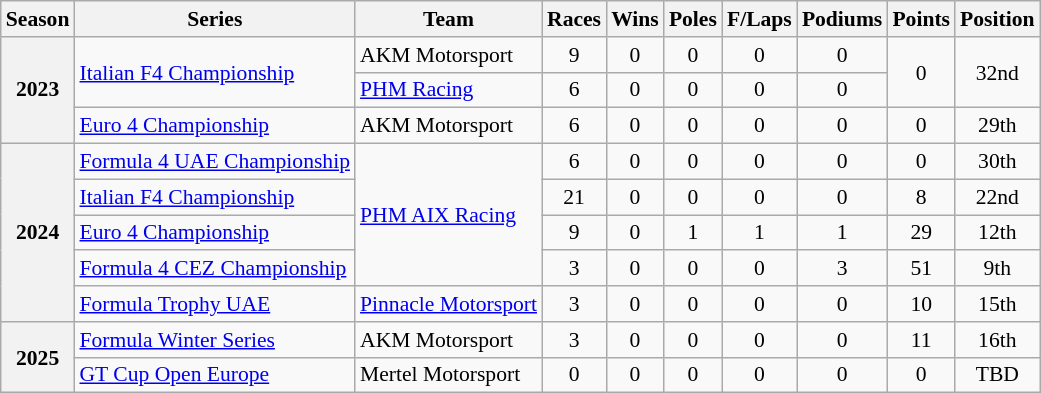<table class="wikitable" style="font-size: 90%; text-align:center">
<tr>
<th>Season</th>
<th>Series</th>
<th>Team</th>
<th>Races</th>
<th>Wins</th>
<th>Poles</th>
<th>F/Laps</th>
<th>Podiums</th>
<th>Points</th>
<th>Position</th>
</tr>
<tr>
<th rowspan="3">2023</th>
<td rowspan="2" align="left"><a href='#'>Italian F4 Championship</a></td>
<td align="left">AKM Motorsport</td>
<td>9</td>
<td>0</td>
<td>0</td>
<td>0</td>
<td>0</td>
<td rowspan="2">0</td>
<td rowspan="2">32nd</td>
</tr>
<tr>
<td align=left><a href='#'>PHM Racing</a></td>
<td>6</td>
<td>0</td>
<td>0</td>
<td>0</td>
<td>0</td>
</tr>
<tr>
<td align="left"><a href='#'>Euro 4 Championship</a></td>
<td align=left>AKM Motorsport</td>
<td>6</td>
<td>0</td>
<td>0</td>
<td>0</td>
<td>0</td>
<td>0</td>
<td>29th</td>
</tr>
<tr>
<th rowspan="5">2024</th>
<td align=left nowrap><a href='#'>Formula 4 UAE Championship</a></td>
<td align=left rowspan=4 nowrap><a href='#'>PHM AIX Racing</a></td>
<td>6</td>
<td>0</td>
<td>0</td>
<td>0</td>
<td>0</td>
<td>0</td>
<td>30th</td>
</tr>
<tr>
<td align=left><a href='#'>Italian F4 Championship</a></td>
<td>21</td>
<td>0</td>
<td>0</td>
<td>0</td>
<td>0</td>
<td>8</td>
<td>22nd</td>
</tr>
<tr>
<td align=left><a href='#'>Euro 4 Championship</a></td>
<td>9</td>
<td>0</td>
<td>1</td>
<td>1</td>
<td>1</td>
<td>29</td>
<td>12th</td>
</tr>
<tr>
<td align=left nowrap><a href='#'>Formula 4 CEZ Championship</a></td>
<td>3</td>
<td>0</td>
<td>0</td>
<td>0</td>
<td>3</td>
<td>51</td>
<td>9th</td>
</tr>
<tr>
<td align=left><a href='#'>Formula Trophy UAE</a></td>
<td align=left><a href='#'>Pinnacle Motorsport</a></td>
<td>3</td>
<td>0</td>
<td>0</td>
<td>0</td>
<td>0</td>
<td>10</td>
<td>15th</td>
</tr>
<tr>
<th rowspan="2">2025</th>
<td align=left><a href='#'>Formula Winter Series</a></td>
<td align=left>AKM Motorsport</td>
<td>3</td>
<td>0</td>
<td>0</td>
<td>0</td>
<td>0</td>
<td>11</td>
<td>16th</td>
</tr>
<tr>
<td align=left><a href='#'>GT Cup Open Europe</a></td>
<td align=left>Mertel Motorsport</td>
<td>0</td>
<td>0</td>
<td>0</td>
<td>0</td>
<td>0</td>
<td>0</td>
<td>TBD</td>
</tr>
</table>
